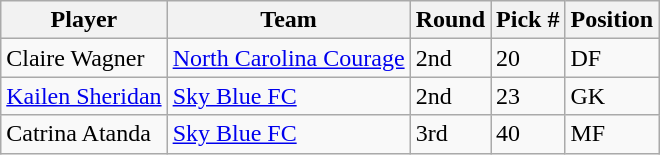<table class="wikitable">
<tr>
<th>Player</th>
<th>Team</th>
<th>Round</th>
<th>Pick #</th>
<th>Position</th>
</tr>
<tr>
<td> Claire Wagner</td>
<td><a href='#'>North Carolina Courage</a></td>
<td>2nd</td>
<td>20</td>
<td>DF</td>
</tr>
<tr>
<td> <a href='#'>Kailen Sheridan</a></td>
<td><a href='#'>Sky Blue FC</a></td>
<td>2nd</td>
<td>23</td>
<td>GK</td>
</tr>
<tr>
<td> Catrina Atanda</td>
<td><a href='#'>Sky Blue FC</a></td>
<td>3rd</td>
<td>40</td>
<td>MF</td>
</tr>
</table>
